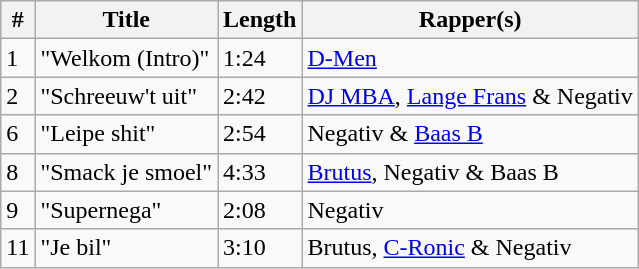<table class="wikitable">
<tr>
<th>#</th>
<th>Title</th>
<th>Length</th>
<th>Rapper(s)</th>
</tr>
<tr>
<td>1</td>
<td>"Welkom (Intro)"</td>
<td>1:24</td>
<td><a href='#'>D-Men</a></td>
</tr>
<tr>
<td>2</td>
<td>"Schreeuw't uit"</td>
<td>2:42</td>
<td><a href='#'>DJ MBA</a>, <a href='#'>Lange Frans</a> & Negativ</td>
</tr>
<tr>
<td>6</td>
<td>"Leipe shit"</td>
<td>2:54</td>
<td>Negativ & <a href='#'>Baas B</a></td>
</tr>
<tr>
<td>8</td>
<td>"Smack je smoel"</td>
<td>4:33</td>
<td><a href='#'>Brutus</a>, Negativ & Baas B</td>
</tr>
<tr>
<td>9</td>
<td>"Supernega"</td>
<td>2:08</td>
<td>Negativ</td>
</tr>
<tr>
<td>11</td>
<td>"Je bil"</td>
<td>3:10</td>
<td>Brutus, <a href='#'>C-Ronic</a> & Negativ</td>
</tr>
</table>
